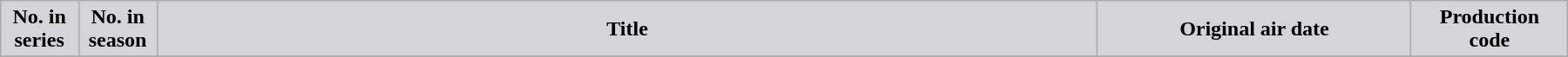<table class="wikitable plainrowheaders" width="95%" style="margin:auto;">
<tr>
<th width="5%" style="background-color: #d4d5d8; color:#000000;">No. in<br>series</th>
<th width="5%" style="background-color: #d4d5d8; color:#000000;">No. in<br>season</th>
<th style="background-color: #d4d5d8; color:#000000;">Title</th>
<th width="20%" style="background-color: #d4d5d8; color:#000000;">Original air date</th>
<th width="10%" style="background-color: #d4d5d8; color:#000000;">Production<br>code</th>
</tr>
<tr }>
</tr>
</table>
